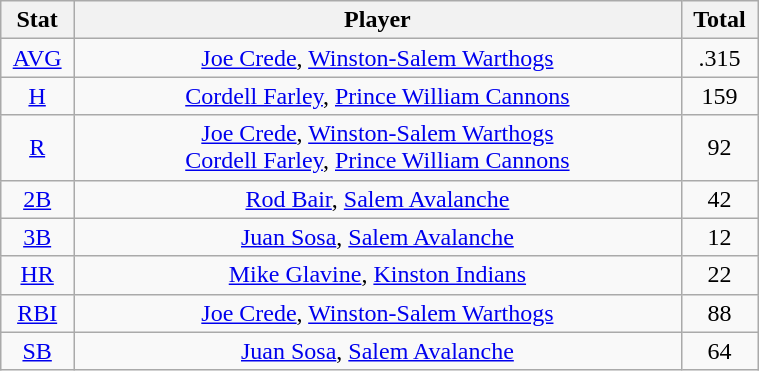<table class="wikitable" width="40%" style="text-align:center;">
<tr>
<th width="5%">Stat</th>
<th width="60%">Player</th>
<th width="5%">Total</th>
</tr>
<tr>
<td><a href='#'>AVG</a></td>
<td><a href='#'>Joe Crede</a>, <a href='#'>Winston-Salem Warthogs</a></td>
<td>.315</td>
</tr>
<tr>
<td><a href='#'>H</a></td>
<td><a href='#'>Cordell Farley</a>, <a href='#'>Prince William Cannons</a></td>
<td>159</td>
</tr>
<tr>
<td><a href='#'>R</a></td>
<td><a href='#'>Joe Crede</a>, <a href='#'>Winston-Salem Warthogs</a> <br> <a href='#'>Cordell Farley</a>, <a href='#'>Prince William Cannons</a></td>
<td>92</td>
</tr>
<tr>
<td><a href='#'>2B</a></td>
<td><a href='#'>Rod Bair</a>, <a href='#'>Salem Avalanche</a></td>
<td>42</td>
</tr>
<tr>
<td><a href='#'>3B</a></td>
<td><a href='#'>Juan Sosa</a>, <a href='#'>Salem Avalanche</a></td>
<td>12</td>
</tr>
<tr>
<td><a href='#'>HR</a></td>
<td><a href='#'>Mike Glavine</a>, <a href='#'>Kinston Indians</a></td>
<td>22</td>
</tr>
<tr>
<td><a href='#'>RBI</a></td>
<td><a href='#'>Joe Crede</a>, <a href='#'>Winston-Salem Warthogs</a></td>
<td>88</td>
</tr>
<tr>
<td><a href='#'>SB</a></td>
<td><a href='#'>Juan Sosa</a>, <a href='#'>Salem Avalanche</a></td>
<td>64</td>
</tr>
</table>
